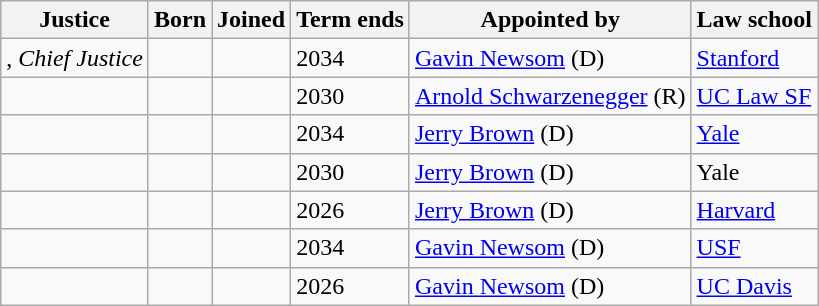<table class="wikitable sortable">
<tr>
<th>Justice</th>
<th>Born</th>
<th>Joined</th>
<th>Term ends</th>
<th>Appointed by</th>
<th>Law school</th>
</tr>
<tr>
<td>, <em>Chief Justice</em></td>
<td></td>
<td></td>
<td>2034</td>
<td><a href='#'>Gavin Newsom</a> (D)</td>
<td><a href='#'>Stanford</a></td>
</tr>
<tr>
<td></td>
<td></td>
<td></td>
<td>2030</td>
<td><a href='#'>Arnold Schwarzenegger</a> (R)</td>
<td><a href='#'>UC Law SF</a></td>
</tr>
<tr>
<td></td>
<td></td>
<td></td>
<td>2034</td>
<td><a href='#'>Jerry Brown</a> (D)</td>
<td><a href='#'>Yale</a></td>
</tr>
<tr>
<td></td>
<td></td>
<td></td>
<td>2030</td>
<td><a href='#'>Jerry Brown</a> (D)</td>
<td>Yale</td>
</tr>
<tr>
<td></td>
<td></td>
<td></td>
<td>2026</td>
<td><a href='#'>Jerry Brown</a> (D)</td>
<td><a href='#'>Harvard</a></td>
</tr>
<tr>
<td></td>
<td></td>
<td></td>
<td>2034</td>
<td><a href='#'>Gavin Newsom</a> (D)</td>
<td><a href='#'>USF</a></td>
</tr>
<tr>
<td></td>
<td></td>
<td></td>
<td>2026</td>
<td><a href='#'>Gavin Newsom</a> (D)</td>
<td><a href='#'>UC Davis</a></td>
</tr>
</table>
